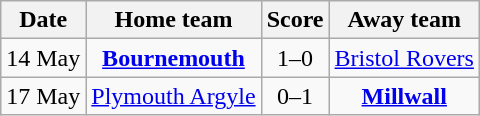<table class="wikitable" style="text-align: center">
<tr>
<th>Date</th>
<th>Home team</th>
<th>Score</th>
<th>Away team</th>
</tr>
<tr>
<td>14 May</td>
<td><strong><a href='#'>Bournemouth</a></strong></td>
<td>1–0</td>
<td><a href='#'>Bristol Rovers</a></td>
</tr>
<tr>
<td>17 May</td>
<td><a href='#'>Plymouth Argyle</a></td>
<td>0–1</td>
<td><strong><a href='#'>Millwall</a></strong></td>
</tr>
</table>
